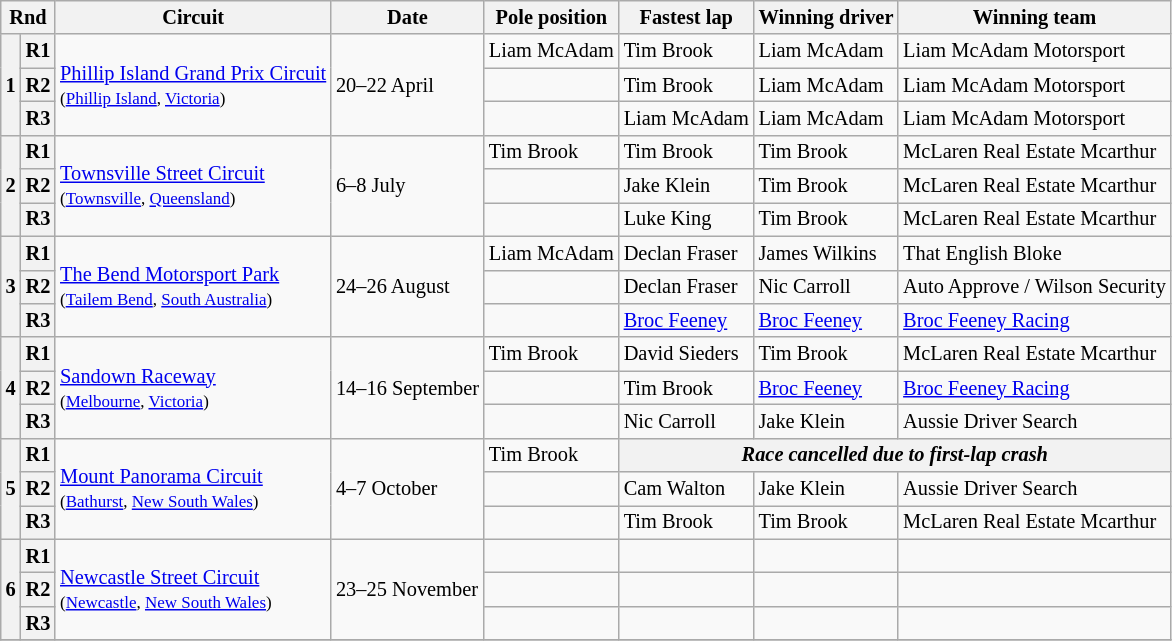<table class="wikitable" style="font-size: 85%;">
<tr>
<th colspan="2">Rnd</th>
<th>Circuit</th>
<th>Date</th>
<th>Pole position</th>
<th>Fastest lap</th>
<th>Winning driver</th>
<th>Winning team</th>
</tr>
<tr>
<th rowspan="3">1</th>
<th>R1</th>
<td rowspan="3"> <a href='#'>Phillip Island Grand Prix Circuit</a><br><small>(<a href='#'>Phillip Island</a>, <a href='#'>Victoria</a>)</small></td>
<td rowspan="3">20–22 April</td>
<td> Liam McAdam</td>
<td> Tim Brook</td>
<td> Liam McAdam</td>
<td>Liam McAdam Motorsport</td>
</tr>
<tr>
<th>R2</th>
<td></td>
<td> Tim Brook</td>
<td> Liam McAdam</td>
<td>Liam McAdam Motorsport</td>
</tr>
<tr>
<th>R3</th>
<td></td>
<td> Liam McAdam</td>
<td> Liam McAdam</td>
<td>Liam McAdam Motorsport</td>
</tr>
<tr>
<th rowspan="3">2</th>
<th>R1</th>
<td rowspan="3"> <a href='#'>Townsville Street Circuit</a><br><small>(<a href='#'>Townsville</a>, <a href='#'>Queensland</a>)</small></td>
<td rowspan="3">6–8 July</td>
<td> Tim Brook</td>
<td> Tim Brook</td>
<td> Tim Brook</td>
<td>McLaren Real Estate Mcarthur</td>
</tr>
<tr>
<th>R2</th>
<td></td>
<td> Jake Klein</td>
<td> Tim Brook</td>
<td>McLaren Real Estate Mcarthur</td>
</tr>
<tr>
<th>R3</th>
<td></td>
<td> Luke King</td>
<td> Tim Brook</td>
<td>McLaren Real Estate Mcarthur</td>
</tr>
<tr>
<th rowspan="3">3</th>
<th>R1</th>
<td rowspan="3"> <a href='#'>The Bend Motorsport Park</a><br><small>(<a href='#'>Tailem Bend</a>, <a href='#'>South Australia</a>)</small></td>
<td rowspan="3">24–26 August</td>
<td> Liam McAdam</td>
<td> Declan Fraser</td>
<td> James Wilkins</td>
<td>That English Bloke</td>
</tr>
<tr>
<th>R2</th>
<td></td>
<td> Declan Fraser</td>
<td> Nic Carroll</td>
<td>Auto Approve / Wilson Security</td>
</tr>
<tr>
<th>R3</th>
<td></td>
<td> <a href='#'>Broc Feeney</a></td>
<td> <a href='#'>Broc Feeney</a></td>
<td><a href='#'>Broc Feeney Racing</a></td>
</tr>
<tr>
<th rowspan="3">4</th>
<th>R1</th>
<td rowspan="3"> <a href='#'>Sandown Raceway</a><br><small>(<a href='#'>Melbourne</a>, <a href='#'>Victoria</a>)</small></td>
<td rowspan="3">14–16 September</td>
<td> Tim Brook</td>
<td> David Sieders</td>
<td> Tim Brook</td>
<td>McLaren Real Estate Mcarthur</td>
</tr>
<tr>
<th>R2</th>
<td></td>
<td> Tim Brook</td>
<td> <a href='#'>Broc Feeney</a></td>
<td><a href='#'>Broc Feeney Racing</a></td>
</tr>
<tr>
<th>R3</th>
<td></td>
<td> Nic Carroll</td>
<td> Jake Klein</td>
<td>Aussie Driver Search</td>
</tr>
<tr>
<th rowspan="3">5</th>
<th>R1</th>
<td rowspan="3"> <a href='#'>Mount Panorama Circuit</a><br><small>(<a href='#'>Bathurst</a>, <a href='#'>New South Wales</a>)</small></td>
<td rowspan="3">4–7 October</td>
<td> Tim Brook</td>
<th colspan="3"><em>Race cancelled due to first-lap crash</em></th>
</tr>
<tr>
<th>R2</th>
<td></td>
<td> Cam Walton</td>
<td> Jake Klein</td>
<td>Aussie Driver Search</td>
</tr>
<tr>
<th>R3</th>
<td></td>
<td> Tim Brook</td>
<td> Tim Brook</td>
<td>McLaren Real Estate Mcarthur</td>
</tr>
<tr>
<th rowspan="3">6</th>
<th>R1</th>
<td rowspan="3"> <a href='#'>Newcastle Street Circuit</a><br><small>(<a href='#'>Newcastle</a>, <a href='#'>New South Wales</a>)</small></td>
<td rowspan="3">23–25 November</td>
<td></td>
<td></td>
<td></td>
<td></td>
</tr>
<tr>
<th>R2</th>
<td></td>
<td></td>
<td></td>
<td></td>
</tr>
<tr>
<th>R3</th>
<td></td>
<td></td>
<td></td>
<td></td>
</tr>
<tr>
</tr>
</table>
